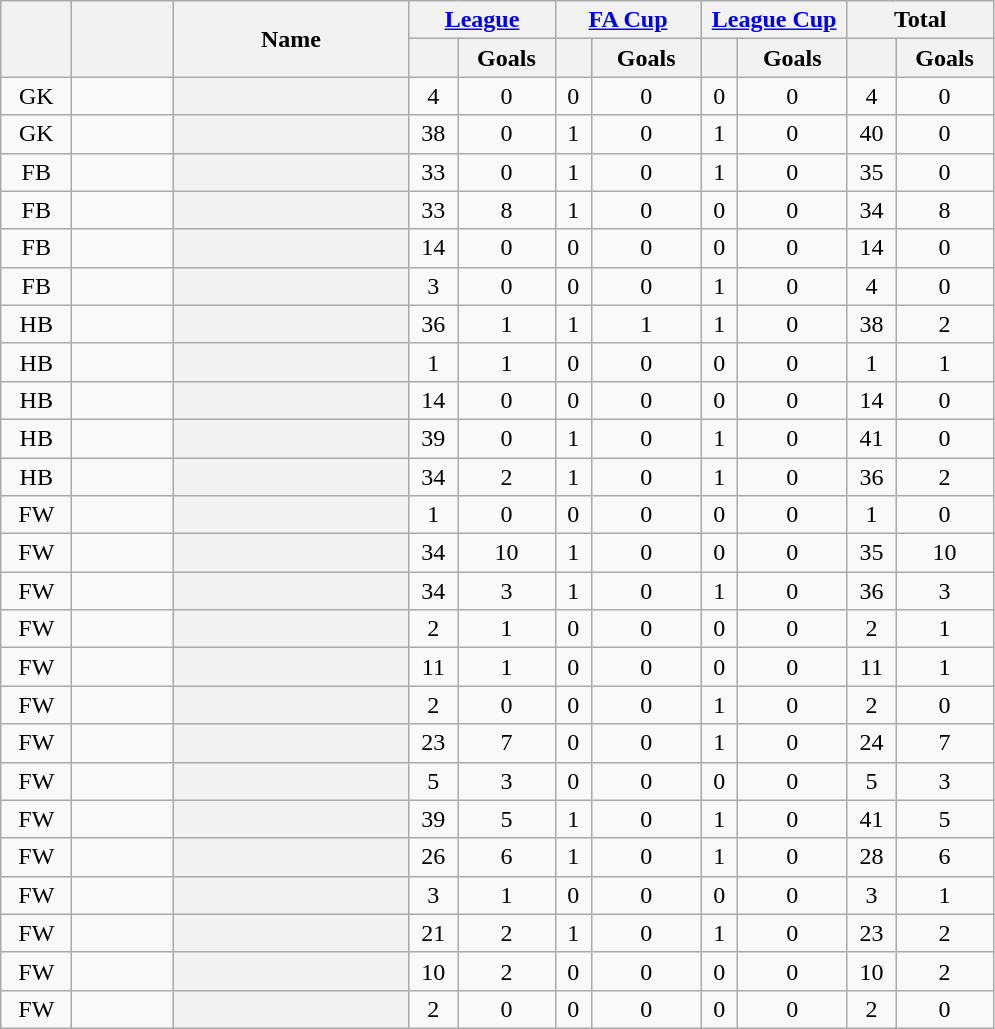<table class="wikitable sortable plainrowheaders" style="text-align:center;">
<tr>
<th rowspan="2" scope="col" width="40"></th>
<th rowspan="2" scope="col" width="60"></th>
<th rowspan="2" scope="col" width="150" scope=col>Name</th>
<th colspan="2" width="90"><a href='#'>League</a></th>
<th colspan="2" width="90"><a href='#'>FA Cup</a></th>
<th colspan="2" width="90"><a href='#'>League Cup</a></th>
<th colspan="2" width="90">Total</th>
</tr>
<tr>
<th scope="col"></th>
<th scope="col">Goals</th>
<th scope="col"></th>
<th scope="col">Goals</th>
<th scope="col"></th>
<th scope="col">Goals</th>
<th scope="col"></th>
<th scope="col">Goals</th>
</tr>
<tr>
<td data-sort-value=1>GK</td>
<td></td>
<th scope="row"></th>
<td>4</td>
<td>0</td>
<td>0</td>
<td>0</td>
<td>0</td>
<td>0</td>
<td>4</td>
<td>0</td>
</tr>
<tr>
<td data-sort-value=1>GK</td>
<td></td>
<th scope="row"></th>
<td>38</td>
<td>0</td>
<td>1</td>
<td>0</td>
<td>1</td>
<td>0</td>
<td>40</td>
<td>0</td>
</tr>
<tr>
<td data-sort-value=2>FB</td>
<td></td>
<th scope="row"></th>
<td>33</td>
<td>0</td>
<td>1</td>
<td>0</td>
<td>1</td>
<td>0</td>
<td>35</td>
<td>0</td>
</tr>
<tr>
<td data-sort-value=2>FB</td>
<td></td>
<th scope="row"></th>
<td>33</td>
<td>8</td>
<td>1</td>
<td>0</td>
<td>0</td>
<td>0</td>
<td>34</td>
<td>8</td>
</tr>
<tr>
<td data-sort-value=2>FB</td>
<td></td>
<th scope="row"></th>
<td>14</td>
<td>0</td>
<td>0</td>
<td>0</td>
<td>0</td>
<td>0</td>
<td>14</td>
<td>0</td>
</tr>
<tr>
<td data-sort-value=2>FB</td>
<td></td>
<th scope="row"></th>
<td>3</td>
<td>0</td>
<td>0</td>
<td>0</td>
<td>1</td>
<td>0</td>
<td>4</td>
<td>0</td>
</tr>
<tr>
<td data-sort-value=3>HB</td>
<td></td>
<th scope="row"></th>
<td>36</td>
<td>1</td>
<td>1</td>
<td>1</td>
<td>1</td>
<td>0</td>
<td>38</td>
<td>2</td>
</tr>
<tr>
<td data-sort-value=3>HB</td>
<td></td>
<th scope="row"></th>
<td>1</td>
<td>1</td>
<td>0</td>
<td>0</td>
<td>0</td>
<td>0</td>
<td>1</td>
<td>1</td>
</tr>
<tr>
<td data-sort-value=3>HB</td>
<td></td>
<th scope="row"></th>
<td>14</td>
<td>0</td>
<td>0</td>
<td>0</td>
<td>0</td>
<td>0</td>
<td>14</td>
<td>0</td>
</tr>
<tr>
<td data-sort-value=3>HB</td>
<td></td>
<th scope="row"></th>
<td>39</td>
<td>0</td>
<td>1</td>
<td>0</td>
<td>1</td>
<td>0</td>
<td>41</td>
<td>0</td>
</tr>
<tr>
<td data-sort-value=3>HB</td>
<td></td>
<th scope="row"></th>
<td>34</td>
<td>2</td>
<td>1</td>
<td>0</td>
<td>1</td>
<td>0</td>
<td>36</td>
<td>2</td>
</tr>
<tr>
<td data-sort-value=4>FW</td>
<td></td>
<th scope="row"></th>
<td>1</td>
<td>0</td>
<td>0</td>
<td>0</td>
<td>0</td>
<td>0</td>
<td>1</td>
<td>0</td>
</tr>
<tr>
<td data-sort-value=4>FW</td>
<td></td>
<th scope="row"></th>
<td>34</td>
<td>10</td>
<td>1</td>
<td>0</td>
<td>0</td>
<td>0</td>
<td>35</td>
<td>10</td>
</tr>
<tr>
<td data-sort-value=4>FW</td>
<td></td>
<th scope="row"></th>
<td>34</td>
<td>3</td>
<td>1</td>
<td>0</td>
<td>1</td>
<td>0</td>
<td>36</td>
<td>3</td>
</tr>
<tr>
<td data-sort-value=4>FW</td>
<td></td>
<th scope="row"></th>
<td>2</td>
<td>1</td>
<td>0</td>
<td>0</td>
<td>0</td>
<td>0</td>
<td>2</td>
<td>1</td>
</tr>
<tr>
<td data-sort-value=4>FW</td>
<td></td>
<th scope="row"></th>
<td>11</td>
<td>1</td>
<td>0</td>
<td>0</td>
<td>0</td>
<td>0</td>
<td>11</td>
<td>1</td>
</tr>
<tr>
<td data-sort-value=4>FW</td>
<td></td>
<th scope="row"> </th>
<td>2</td>
<td>0</td>
<td>0</td>
<td>0</td>
<td>1</td>
<td>0</td>
<td>2</td>
<td>0</td>
</tr>
<tr>
<td data-sort-value=4>FW</td>
<td></td>
<th scope="row"></th>
<td>23</td>
<td>7</td>
<td>0</td>
<td>0</td>
<td>1</td>
<td>0</td>
<td>24</td>
<td>7</td>
</tr>
<tr>
<td data-sort-value=4>FW</td>
<td></td>
<th scope="row"></th>
<td>5</td>
<td>3</td>
<td>0</td>
<td>0</td>
<td>0</td>
<td>0</td>
<td>5</td>
<td>3</td>
</tr>
<tr>
<td data-sort-value=4>FW</td>
<td></td>
<th scope="row"></th>
<td>39</td>
<td>5</td>
<td>1</td>
<td>0</td>
<td>1</td>
<td>0</td>
<td>41</td>
<td>5</td>
</tr>
<tr>
<td data-sort-value=4>FW</td>
<td></td>
<th scope="row"></th>
<td>26</td>
<td>6</td>
<td>1</td>
<td>0</td>
<td>1</td>
<td>0</td>
<td>28</td>
<td>6</td>
</tr>
<tr>
<td data-sort-value=4>FW</td>
<td></td>
<th scope="row"></th>
<td>3</td>
<td>1</td>
<td>0</td>
<td>0</td>
<td>0</td>
<td>0</td>
<td>3</td>
<td>1</td>
</tr>
<tr>
<td data-sort-value=4>FW</td>
<td></td>
<th scope="row"></th>
<td>21</td>
<td>2</td>
<td>1</td>
<td>0</td>
<td>1</td>
<td>0</td>
<td>23</td>
<td>2</td>
</tr>
<tr>
<td data-sort-value=4>FW</td>
<td></td>
<th scope="row"></th>
<td>10</td>
<td>2</td>
<td>0</td>
<td>0</td>
<td>0</td>
<td>0</td>
<td>10</td>
<td>2</td>
</tr>
<tr>
<td data-sort-value=4>FW</td>
<td></td>
<th scope="row"></th>
<td>2</td>
<td>0</td>
<td>0</td>
<td>0</td>
<td>0</td>
<td>0</td>
<td>2</td>
<td>0</td>
</tr>
</table>
